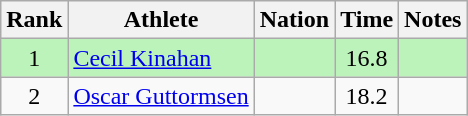<table class="wikitable sortable" style="text-align:center">
<tr>
<th>Rank</th>
<th>Athlete</th>
<th>Nation</th>
<th>Time</th>
<th>Notes</th>
</tr>
<tr bgcolor=bbf3bb>
<td>1</td>
<td align=left><a href='#'>Cecil Kinahan</a></td>
<td align=left></td>
<td>16.8</td>
<td></td>
</tr>
<tr>
<td>2</td>
<td align=left><a href='#'>Oscar Guttormsen</a></td>
<td align=left></td>
<td>18.2</td>
<td></td>
</tr>
</table>
